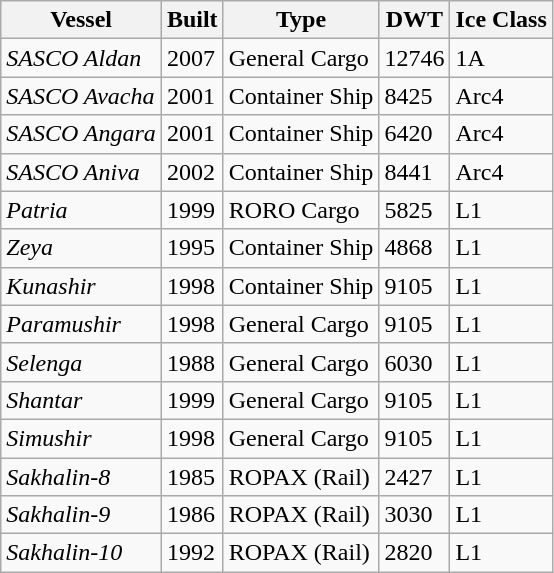<table class="wikitable">
<tr>
<th>Vessel</th>
<th>Built</th>
<th>Type</th>
<th>DWT</th>
<th>Ice Class</th>
</tr>
<tr>
<td><em>SASCO Aldan</em></td>
<td>2007</td>
<td>General Cargo</td>
<td>12746</td>
<td>1A</td>
</tr>
<tr>
<td><em>SASCO Avacha</em></td>
<td>2001</td>
<td>Container Ship</td>
<td>8425</td>
<td>Arc4</td>
</tr>
<tr>
<td><em>SASCO Angara</em></td>
<td>2001</td>
<td>Container Ship</td>
<td>6420</td>
<td>Arc4</td>
</tr>
<tr>
<td><em>SASCO Aniva</em></td>
<td>2002</td>
<td>Container Ship</td>
<td>8441</td>
<td>Arc4</td>
</tr>
<tr>
<td><em>Patria</em></td>
<td>1999</td>
<td>RORO Cargo</td>
<td>5825</td>
<td>L1</td>
</tr>
<tr>
<td><em>Zeya</em></td>
<td>1995</td>
<td>Container Ship</td>
<td>4868</td>
<td>L1</td>
</tr>
<tr>
<td><em>Kunashir</em></td>
<td>1998</td>
<td>Container Ship</td>
<td>9105</td>
<td>L1</td>
</tr>
<tr>
<td><em>Paramushir</em></td>
<td>1998</td>
<td>General Cargo</td>
<td>9105</td>
<td>L1</td>
</tr>
<tr>
<td><em>Selenga</em></td>
<td>1988</td>
<td>General Cargo</td>
<td>6030</td>
<td>L1</td>
</tr>
<tr>
<td><em>Shantar</em></td>
<td>1999</td>
<td>General Cargo</td>
<td>9105</td>
<td>L1</td>
</tr>
<tr>
<td><em>Simushir</em></td>
<td>1998</td>
<td>General Cargo</td>
<td>9105</td>
<td>L1</td>
</tr>
<tr>
<td><em>Sakhalin-8</em></td>
<td>1985</td>
<td>ROPAX (Rail)</td>
<td>2427</td>
<td>L1</td>
</tr>
<tr>
<td><em>Sakhalin-9</em></td>
<td>1986</td>
<td>ROPAX (Rail)</td>
<td>3030</td>
<td>L1</td>
</tr>
<tr>
<td><em>Sakhalin-10</em></td>
<td>1992</td>
<td>ROPAX (Rail)</td>
<td>2820</td>
<td>L1</td>
</tr>
</table>
